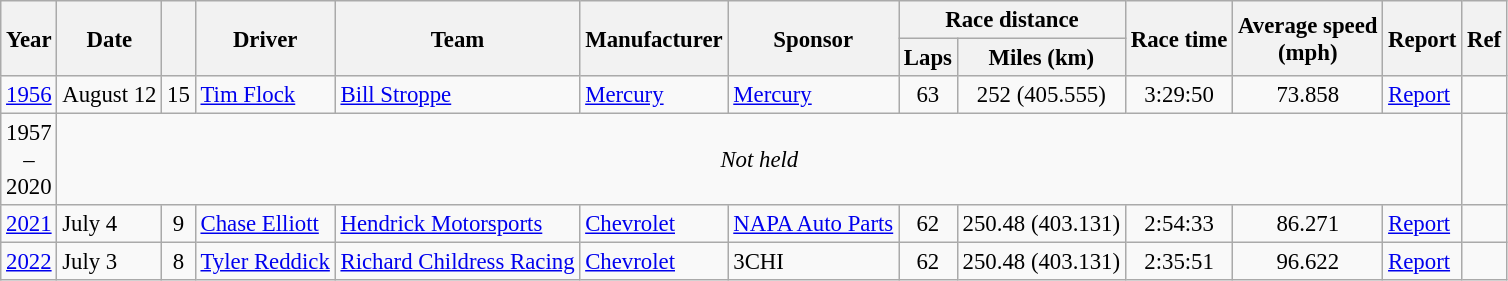<table class="wikitable" style="font-size: 95%;">
<tr>
<th rowspan=2>Year</th>
<th rowspan=2>Date</th>
<th rowspan=2></th>
<th rowspan=2>Driver</th>
<th rowspan=2>Team</th>
<th rowspan=2>Manufacturer</th>
<th rowspan=2>Sponsor</th>
<th colspan=2>Race distance</th>
<th rowspan=2>Race time</th>
<th rowspan=2>Average speed<br>(mph)</th>
<th rowspan=2>Report</th>
<th rowspan=2>Ref</th>
</tr>
<tr>
<th>Laps</th>
<th>Miles (km)</th>
</tr>
<tr>
<td><a href='#'>1956</a></td>
<td>August 12</td>
<td align=center>15</td>
<td><a href='#'>Tim Flock</a></td>
<td><a href='#'>Bill Stroppe</a></td>
<td><a href='#'>Mercury</a></td>
<td><a href='#'>Mercury</a></td>
<td align=center>63</td>
<td align=center>252 (405.555)</td>
<td align=center>3:29:50</td>
<td align=center>73.858</td>
<td><a href='#'>Report</a></td>
<td align=center></td>
</tr>
<tr>
<td align=center>1957<br>–<br>2020</td>
<td colspan=11 align=center><em>Not held</em></td>
</tr>
<tr>
<td><a href='#'>2021</a></td>
<td>July 4</td>
<td align=center>9</td>
<td><a href='#'>Chase Elliott</a></td>
<td><a href='#'>Hendrick Motorsports</a></td>
<td><a href='#'>Chevrolet</a></td>
<td><a href='#'>NAPA Auto Parts</a></td>
<td align=center>62</td>
<td align=center>250.48 (403.131)</td>
<td align=center>2:54:33</td>
<td align=center>86.271</td>
<td><a href='#'>Report</a></td>
<td align=center></td>
</tr>
<tr>
<td><a href='#'>2022</a></td>
<td>July 3</td>
<td align=center>8</td>
<td><a href='#'>Tyler Reddick</a></td>
<td><a href='#'>Richard Childress Racing</a></td>
<td><a href='#'>Chevrolet</a></td>
<td>3CHI</td>
<td align=center>62</td>
<td align=center>250.48 (403.131)</td>
<td align=center>2:35:51</td>
<td align=center>96.622</td>
<td><a href='#'>Report</a></td>
<td align=center></td>
</tr>
</table>
